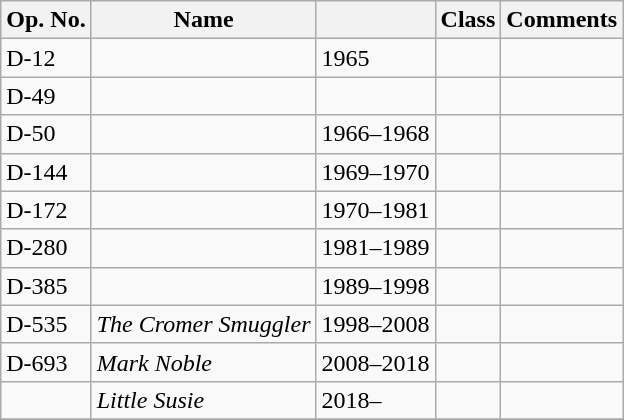<table class="wikitable">
<tr>
<th>Op. No.</th>
<th>Name</th>
<th></th>
<th>Class</th>
<th>Comments</th>
</tr>
<tr>
<td>D-12</td>
<td></td>
<td>1965</td>
<td></td>
<td></td>
</tr>
<tr>
<td>D-49</td>
<td></td>
<td></td>
<td></td>
<td></td>
</tr>
<tr>
<td>D-50</td>
<td></td>
<td>1966–1968</td>
<td></td>
<td></td>
</tr>
<tr>
<td>D-144</td>
<td></td>
<td>1969–1970</td>
<td></td>
<td></td>
</tr>
<tr>
<td>D-172</td>
<td></td>
<td>1970–1981</td>
<td></td>
<td></td>
</tr>
<tr>
<td>D-280</td>
<td></td>
<td>1981–1989</td>
<td></td>
<td></td>
</tr>
<tr>
<td>D-385</td>
<td></td>
<td>1989–1998</td>
<td></td>
<td></td>
</tr>
<tr>
<td>D-535</td>
<td><em>The Cromer Smuggler</em></td>
<td>1998–2008</td>
<td></td>
<td></td>
</tr>
<tr>
<td>D-693</td>
<td><em>Mark Noble</em></td>
<td>2008–2018</td>
<td></td>
<td></td>
</tr>
<tr>
<td></td>
<td><em>Little Susie</em></td>
<td>2018–</td>
<td></td>
<td></td>
</tr>
<tr>
</tr>
</table>
